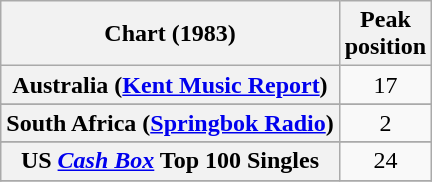<table class="wikitable sortable plainrowheaders" style="text-align:center">
<tr>
<th scope="col">Chart (1983)</th>
<th scope="col">Peak<br>position</th>
</tr>
<tr>
<th scope="row">Australia (<a href='#'>Kent Music Report</a>)</th>
<td>17</td>
</tr>
<tr>
</tr>
<tr>
</tr>
<tr>
</tr>
<tr>
</tr>
<tr>
</tr>
<tr>
</tr>
<tr>
<th scope="row">South Africa (<a href='#'>Springbok Radio</a>)</th>
<td>2</td>
</tr>
<tr>
</tr>
<tr>
</tr>
<tr>
</tr>
<tr>
<th scope="row">US <em><a href='#'>Cash Box</a></em> Top 100 Singles</th>
<td>24</td>
</tr>
<tr>
</tr>
</table>
